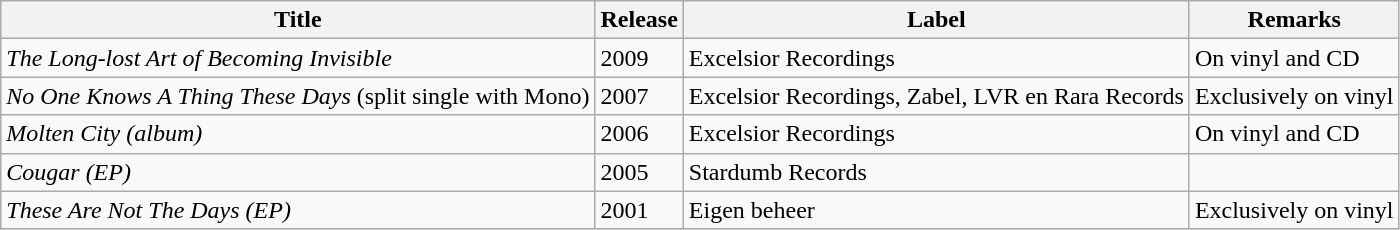<table class="wikitable">
<tr>
<th>Title</th>
<th>Release</th>
<th>Label</th>
<th>Remarks</th>
</tr>
<tr>
<td><em>The Long-lost Art of Becoming Invisible</em></td>
<td>2009</td>
<td>Excelsior Recordings</td>
<td>On vinyl and CD</td>
</tr>
<tr>
<td><em>No One Knows A Thing These Days</em> (split single with Mono)</td>
<td>2007</td>
<td>Excelsior Recordings, Zabel, LVR en Rara Records</td>
<td>Exclusively on vinyl</td>
</tr>
<tr>
<td><em>Molten City (album)</em></td>
<td>2006</td>
<td>Excelsior Recordings</td>
<td>On vinyl and CD</td>
</tr>
<tr>
<td><em>Cougar (EP)</em></td>
<td>2005</td>
<td>Stardumb Records</td>
<td></td>
</tr>
<tr>
<td><em>These Are Not The Days (EP)</em></td>
<td>2001</td>
<td>Eigen beheer</td>
<td>Exclusively on vinyl</td>
</tr>
</table>
